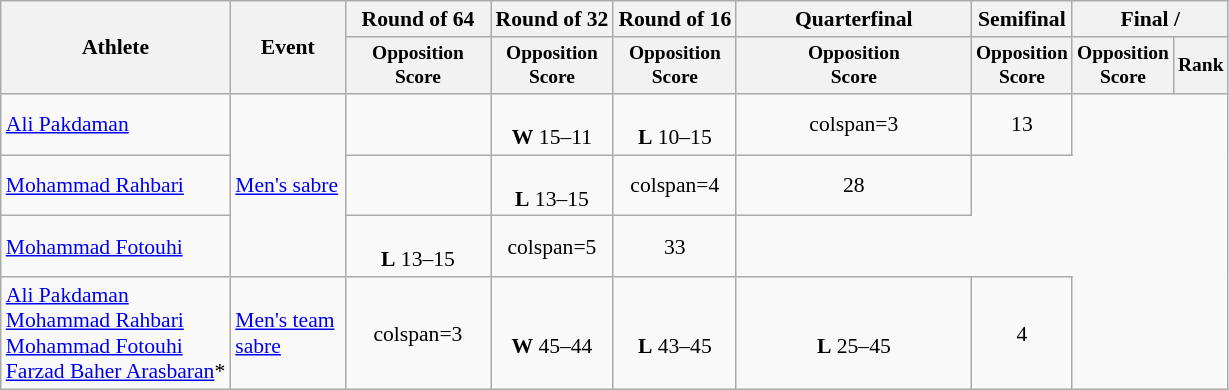<table class="wikitable" style="font-size:90%">
<tr>
<th rowspan="2">Athlete</th>
<th rowspan="2" width="70">Event</th>
<th width=90>Round of 64</th>
<th>Round of 32</th>
<th>Round of 16</th>
<th width=150>Quarterfinal</th>
<th>Semifinal</th>
<th colspan=2>Final / </th>
</tr>
<tr style="font-size:90%">
<th>Opposition <br> Score</th>
<th>Opposition <br> Score</th>
<th>Opposition <br> Score</th>
<th>Opposition <br> Score</th>
<th>Opposition <br> Score</th>
<th>Opposition <br> Score</th>
<th>Rank</th>
</tr>
<tr align=center>
<td align=left><a href='#'>Ali Pakdaman</a></td>
<td align=left rowspan=3><a href='#'>Men's sabre</a></td>
<td></td>
<td><br><strong>W</strong> 15–11</td>
<td><br><strong>L</strong> 10–15</td>
<td>colspan=3 </td>
<td>13</td>
</tr>
<tr align=center>
<td align=left><a href='#'>Mohammad Rahbari</a></td>
<td></td>
<td><br><strong>L</strong> 13–15</td>
<td>colspan=4 </td>
<td>28</td>
</tr>
<tr align=center>
<td align=left><a href='#'>Mohammad Fotouhi</a></td>
<td><br><strong>L</strong> 13–15</td>
<td>colspan=5 </td>
<td>33</td>
</tr>
<tr align=center>
<td align=left><a href='#'>Ali Pakdaman</a><br><a href='#'>Mohammad Rahbari</a><br><a href='#'>Mohammad Fotouhi</a><br><a href='#'>Farzad Baher Arasbaran</a>*</td>
<td align=left><a href='#'>Men's team sabre</a></td>
<td>colspan=3 </td>
<td><br><strong>W</strong> 45–44</td>
<td><br><strong>L</strong> 43–45</td>
<td><br><strong>L</strong> 25–45</td>
<td>4</td>
</tr>
</table>
